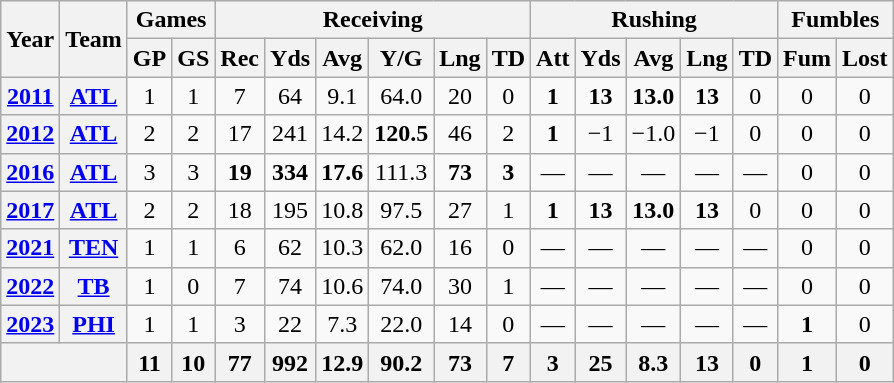<table class="wikitable" style="text-align: center;">
<tr>
<th rowspan="2">Year</th>
<th rowspan="2">Team</th>
<th colspan="2">Games</th>
<th colspan="6">Receiving</th>
<th colspan="5">Rushing</th>
<th colspan="2">Fumbles</th>
</tr>
<tr>
<th>GP</th>
<th>GS</th>
<th>Rec</th>
<th>Yds</th>
<th>Avg</th>
<th>Y/G</th>
<th>Lng</th>
<th>TD</th>
<th>Att</th>
<th>Yds</th>
<th>Avg</th>
<th>Lng</th>
<th>TD</th>
<th>Fum</th>
<th>Lost</th>
</tr>
<tr>
<th><a href='#'>2011</a></th>
<th><a href='#'>ATL</a></th>
<td>1</td>
<td>1</td>
<td>7</td>
<td>64</td>
<td>9.1</td>
<td>64.0</td>
<td>20</td>
<td>0</td>
<td><strong>1</strong></td>
<td><strong>13</strong></td>
<td><strong>13.0</strong></td>
<td><strong>13</strong></td>
<td>0</td>
<td>0</td>
<td>0</td>
</tr>
<tr>
<th><a href='#'>2012</a></th>
<th><a href='#'>ATL</a></th>
<td>2</td>
<td>2</td>
<td>17</td>
<td>241</td>
<td>14.2</td>
<td><strong>120.5</strong></td>
<td>46</td>
<td>2</td>
<td><strong>1</strong></td>
<td>−1</td>
<td>−1.0</td>
<td>−1</td>
<td>0</td>
<td>0</td>
<td>0</td>
</tr>
<tr>
<th><a href='#'>2016</a></th>
<th><a href='#'>ATL</a></th>
<td>3</td>
<td>3</td>
<td><strong>19</strong></td>
<td><strong>334</strong></td>
<td><strong>17.6</strong></td>
<td>111.3</td>
<td><strong>73</strong></td>
<td><strong>3</strong></td>
<td>—</td>
<td>—</td>
<td>—</td>
<td>—</td>
<td>—</td>
<td>0</td>
<td>0</td>
</tr>
<tr>
<th><a href='#'>2017</a></th>
<th><a href='#'>ATL</a></th>
<td>2</td>
<td>2</td>
<td>18</td>
<td>195</td>
<td>10.8</td>
<td>97.5</td>
<td>27</td>
<td>1</td>
<td><strong>1</strong></td>
<td><strong>13</strong></td>
<td><strong>13.0</strong></td>
<td><strong>13</strong></td>
<td>0</td>
<td>0</td>
<td>0</td>
</tr>
<tr>
<th><a href='#'>2021</a></th>
<th><a href='#'>TEN</a></th>
<td>1</td>
<td>1</td>
<td>6</td>
<td>62</td>
<td>10.3</td>
<td>62.0</td>
<td>16</td>
<td>0</td>
<td>—</td>
<td>—</td>
<td>—</td>
<td>—</td>
<td>—</td>
<td>0</td>
<td>0</td>
</tr>
<tr>
<th><a href='#'>2022</a></th>
<th><a href='#'>TB</a></th>
<td>1</td>
<td>0</td>
<td>7</td>
<td>74</td>
<td>10.6</td>
<td>74.0</td>
<td>30</td>
<td>1</td>
<td>—</td>
<td>—</td>
<td>—</td>
<td>—</td>
<td>—</td>
<td>0</td>
<td>0</td>
</tr>
<tr>
<th><a href='#'>2023</a></th>
<th><a href='#'>PHI</a></th>
<td>1</td>
<td>1</td>
<td>3</td>
<td>22</td>
<td>7.3</td>
<td>22.0</td>
<td>14</td>
<td>0</td>
<td>—</td>
<td>—</td>
<td>—</td>
<td>—</td>
<td>—</td>
<td><strong>1</strong></td>
<td>0</td>
</tr>
<tr>
<th colspan="2"></th>
<th>11</th>
<th>10</th>
<th>77</th>
<th>992</th>
<th>12.9</th>
<th>90.2</th>
<th>73</th>
<th>7</th>
<th>3</th>
<th>25</th>
<th>8.3</th>
<th>13</th>
<th>0</th>
<th>1</th>
<th>0</th>
</tr>
</table>
